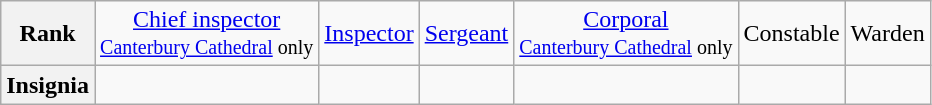<table class="wikitable" style="text-align: center;">
<tr>
<th>Rank</th>
<td><a href='#'>Chief inspector</a><br><small><a href='#'>Canterbury Cathedral</a> only</small></td>
<td><a href='#'>Inspector</a></td>
<td><a href='#'>Sergeant</a></td>
<td><a href='#'>Corporal</a><br><small><a href='#'>Canterbury Cathedral</a> only</small></td>
<td>Constable</td>
<td>Warden</td>
</tr>
<tr>
<th>Insignia</th>
<td></td>
<td></td>
<td></td>
<td></td>
<td></td>
<td></td>
</tr>
</table>
